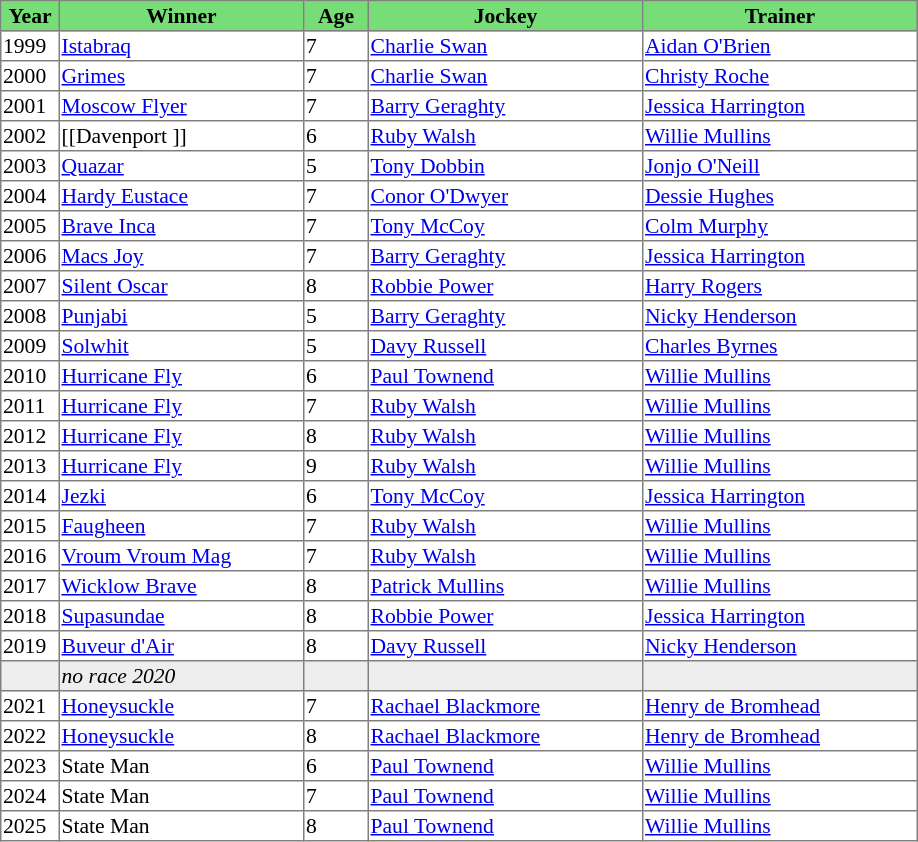<table class = "sortable" | border="1" style="border-collapse: collapse; font-size:90%">
<tr bgcolor="#77dd77" align="center">
<th width="36px"><strong>Year</strong><br></th>
<th width="160px"><strong>Winner</strong><br></th>
<th width="40px"><strong>Age</strong><br></th>
<th width="180px"><strong>Jockey</strong><br></th>
<th width="180px"><strong>Trainer</strong><br></th>
</tr>
<tr>
<td>1999</td>
<td><a href='#'>Istabraq</a></td>
<td>7</td>
<td><a href='#'>Charlie Swan</a></td>
<td><a href='#'>Aidan O'Brien</a></td>
</tr>
<tr>
<td>2000</td>
<td><a href='#'>Grimes</a></td>
<td>7</td>
<td><a href='#'>Charlie Swan</a></td>
<td><a href='#'>Christy Roche</a></td>
</tr>
<tr>
<td>2001</td>
<td><a href='#'>Moscow Flyer</a> </td>
<td>7</td>
<td><a href='#'>Barry Geraghty</a></td>
<td><a href='#'>Jessica Harrington</a></td>
</tr>
<tr>
<td>2002</td>
<td>[[Davenport ]]</td>
<td>6</td>
<td><a href='#'>Ruby Walsh</a></td>
<td><a href='#'>Willie Mullins</a></td>
</tr>
<tr>
<td>2003</td>
<td><a href='#'>Quazar</a></td>
<td>5</td>
<td><a href='#'>Tony Dobbin</a></td>
<td><a href='#'>Jonjo O'Neill</a></td>
</tr>
<tr>
<td>2004</td>
<td><a href='#'>Hardy Eustace</a></td>
<td>7</td>
<td><a href='#'>Conor O'Dwyer</a></td>
<td><a href='#'>Dessie Hughes</a></td>
</tr>
<tr>
<td>2005</td>
<td><a href='#'>Brave Inca</a></td>
<td>7</td>
<td><a href='#'>Tony McCoy</a></td>
<td><a href='#'>Colm Murphy</a></td>
</tr>
<tr>
<td>2006</td>
<td><a href='#'>Macs Joy</a></td>
<td>7</td>
<td><a href='#'>Barry Geraghty</a></td>
<td><a href='#'>Jessica Harrington</a></td>
</tr>
<tr>
<td>2007</td>
<td><a href='#'>Silent Oscar</a></td>
<td>8</td>
<td><a href='#'>Robbie Power</a></td>
<td><a href='#'>Harry Rogers</a></td>
</tr>
<tr>
<td>2008</td>
<td><a href='#'>Punjabi</a></td>
<td>5</td>
<td><a href='#'>Barry Geraghty</a></td>
<td><a href='#'>Nicky Henderson</a></td>
</tr>
<tr>
<td>2009</td>
<td><a href='#'>Solwhit</a></td>
<td>5</td>
<td><a href='#'>Davy Russell</a></td>
<td><a href='#'>Charles Byrnes</a></td>
</tr>
<tr>
<td>2010</td>
<td><a href='#'>Hurricane Fly</a></td>
<td>6</td>
<td><a href='#'>Paul Townend</a></td>
<td><a href='#'>Willie Mullins</a></td>
</tr>
<tr>
<td>2011</td>
<td><a href='#'>Hurricane Fly</a></td>
<td>7</td>
<td><a href='#'>Ruby Walsh</a></td>
<td><a href='#'>Willie Mullins</a></td>
</tr>
<tr>
<td>2012</td>
<td><a href='#'>Hurricane Fly</a></td>
<td>8</td>
<td><a href='#'>Ruby Walsh</a></td>
<td><a href='#'>Willie Mullins</a></td>
</tr>
<tr>
<td>2013</td>
<td><a href='#'>Hurricane Fly</a></td>
<td>9</td>
<td><a href='#'>Ruby Walsh</a></td>
<td><a href='#'>Willie Mullins</a></td>
</tr>
<tr>
<td>2014</td>
<td><a href='#'>Jezki</a></td>
<td>6</td>
<td><a href='#'>Tony McCoy</a></td>
<td><a href='#'>Jessica Harrington</a></td>
</tr>
<tr>
<td>2015</td>
<td><a href='#'>Faugheen</a></td>
<td>7</td>
<td><a href='#'>Ruby Walsh</a></td>
<td><a href='#'>Willie Mullins</a></td>
</tr>
<tr>
<td>2016</td>
<td><a href='#'>Vroum Vroum Mag</a></td>
<td>7</td>
<td><a href='#'>Ruby Walsh</a></td>
<td><a href='#'>Willie Mullins</a></td>
</tr>
<tr>
<td>2017</td>
<td><a href='#'>Wicklow Brave</a></td>
<td>8</td>
<td><a href='#'>Patrick Mullins</a></td>
<td><a href='#'>Willie Mullins</a></td>
</tr>
<tr>
<td>2018</td>
<td><a href='#'>Supasundae</a></td>
<td>8</td>
<td><a href='#'>Robbie Power</a></td>
<td><a href='#'>Jessica Harrington</a></td>
</tr>
<tr>
<td>2019</td>
<td><a href='#'>Buveur d'Air</a></td>
<td>8</td>
<td><a href='#'>Davy Russell</a></td>
<td><a href='#'>Nicky Henderson</a></td>
</tr>
<tr bgcolor="#eeeeee">
<td data-sort-value="2020"></td>
<td><em>no race 2020</em> </td>
<td></td>
<td></td>
<td></td>
</tr>
<tr>
<td>2021</td>
<td><a href='#'>Honeysuckle</a></td>
<td>7</td>
<td><a href='#'>Rachael Blackmore</a></td>
<td><a href='#'>Henry de Bromhead</a></td>
</tr>
<tr>
<td>2022</td>
<td><a href='#'>Honeysuckle</a></td>
<td>8</td>
<td><a href='#'>Rachael Blackmore</a></td>
<td><a href='#'>Henry de Bromhead</a></td>
</tr>
<tr>
<td>2023</td>
<td>State Man</td>
<td>6</td>
<td><a href='#'>Paul Townend</a></td>
<td><a href='#'>Willie Mullins</a></td>
</tr>
<tr>
<td>2024</td>
<td>State Man</td>
<td>7</td>
<td><a href='#'>Paul Townend</a></td>
<td><a href='#'>Willie Mullins</a></td>
</tr>
<tr>
<td>2025</td>
<td>State Man</td>
<td>8</td>
<td><a href='#'>Paul Townend</a></td>
<td><a href='#'>Willie Mullins</a></td>
</tr>
</table>
